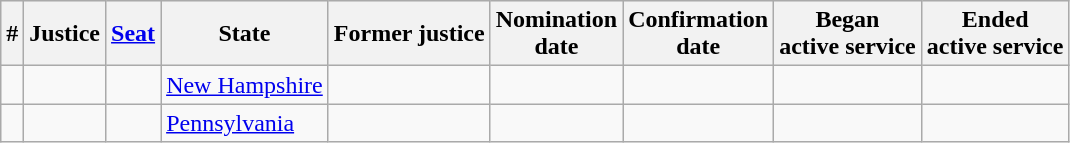<table class="sortable wikitable">
<tr bgcolor="#ececec">
<th>#</th>
<th>Justice</th>
<th><a href='#'>Seat</a></th>
<th>State</th>
<th>Former justice</th>
<th>Nomination<br>date</th>
<th>Confirmation<br>date</th>
<th>Began<br>active service</th>
<th>Ended<br>active service</th>
</tr>
<tr>
<td></td>
<td></td>
<td align="center"></td>
<td><a href='#'>New Hampshire</a></td>
<td></td>
<td></td>
<td></td>
<td></td>
<td></td>
</tr>
<tr>
<td></td>
<td></td>
<td align="center"></td>
<td><a href='#'>Pennsylvania</a></td>
<td></td>
<td></td>
<td></td>
<td></td>
<td></td>
</tr>
</table>
